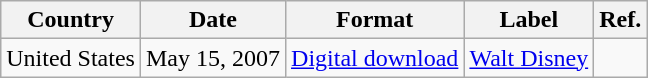<table class="wikitable">
<tr>
<th>Country</th>
<th>Date</th>
<th>Format</th>
<th>Label</th>
<th>Ref.</th>
</tr>
<tr>
<td>United States</td>
<td>May 15, 2007</td>
<td><a href='#'>Digital download</a></td>
<td><a href='#'>Walt Disney</a></td>
<td></td>
</tr>
</table>
